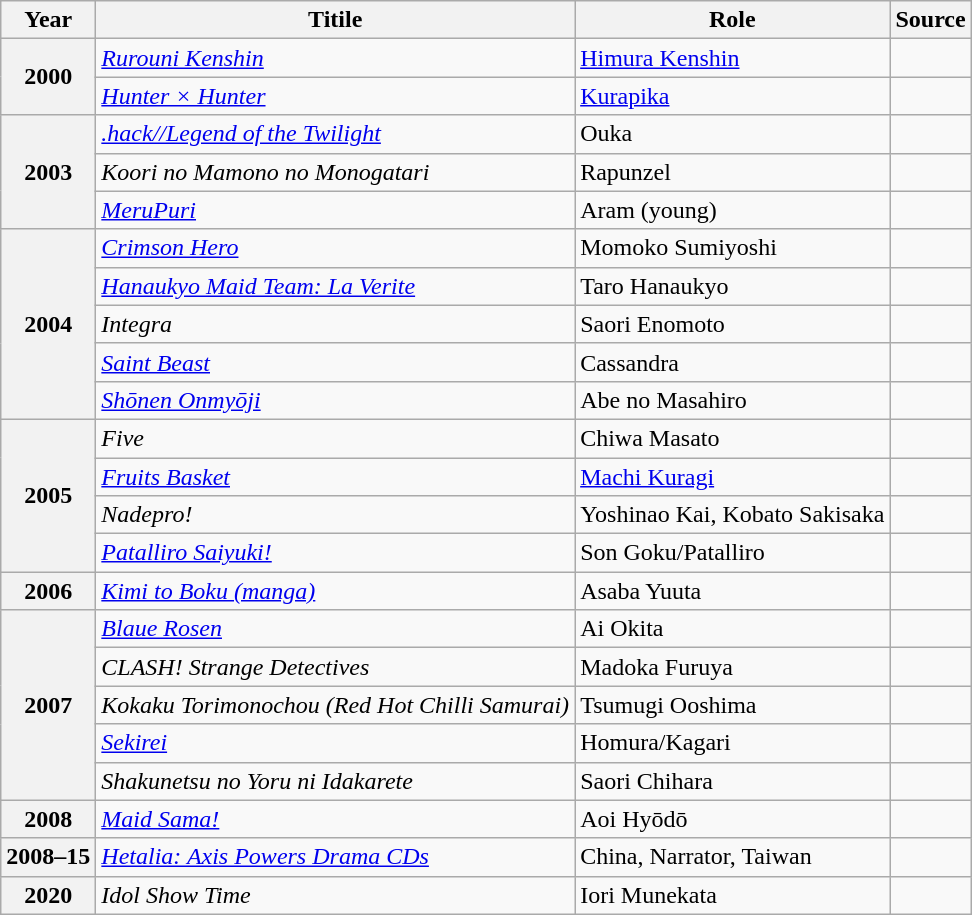<table class="wikitable">
<tr>
<th>Year</th>
<th>Titile</th>
<th>Role</th>
<th>Source</th>
</tr>
<tr>
<th rowspan="2">2000</th>
<td><em><a href='#'>Rurouni Kenshin</a></em></td>
<td><a href='#'>Himura Kenshin</a></td>
<td></td>
</tr>
<tr>
<td><em><a href='#'>Hunter × Hunter</a></em></td>
<td><a href='#'>Kurapika</a></td>
<td></td>
</tr>
<tr>
<th rowspan="3">2003</th>
<td><em><a href='#'>.hack//Legend of the Twilight</a></em></td>
<td>Ouka</td>
<td></td>
</tr>
<tr>
<td><em>Koori no Mamono no Monogatari</em></td>
<td>Rapunzel</td>
<td></td>
</tr>
<tr>
<td><em><a href='#'>MeruPuri</a></em></td>
<td>Aram (young)</td>
<td></td>
</tr>
<tr>
<th rowspan="5">2004</th>
<td><em><a href='#'>Crimson Hero</a></em></td>
<td>Momoko Sumiyoshi</td>
<td></td>
</tr>
<tr>
<td><em><a href='#'>Hanaukyo Maid Team: La Verite</a></em></td>
<td>Taro Hanaukyo</td>
<td></td>
</tr>
<tr>
<td><em>Integra</em></td>
<td>Saori Enomoto</td>
<td></td>
</tr>
<tr>
<td><em><a href='#'>Saint Beast</a></em></td>
<td>Cassandra</td>
<td></td>
</tr>
<tr>
<td><em><a href='#'>Shōnen Onmyōji</a></em></td>
<td>Abe no Masahiro</td>
<td></td>
</tr>
<tr>
<th rowspan="4">2005</th>
<td><em>Five</em></td>
<td>Chiwa Masato</td>
<td></td>
</tr>
<tr>
<td><em><a href='#'>Fruits Basket</a></em></td>
<td><a href='#'>Machi Kuragi</a></td>
<td></td>
</tr>
<tr>
<td><em>Nadepro!</em></td>
<td>Yoshinao Kai, Kobato Sakisaka</td>
<td></td>
</tr>
<tr>
<td><em><a href='#'>Patalliro Saiyuki!</a></em></td>
<td>Son Goku/Patalliro</td>
<td></td>
</tr>
<tr>
<th>2006</th>
<td><em><a href='#'>Kimi to Boku (manga)</a></em></td>
<td>Asaba Yuuta</td>
<td></td>
</tr>
<tr>
<th rowspan="5">2007</th>
<td><em><a href='#'>Blaue Rosen</a></em></td>
<td>Ai Okita</td>
<td></td>
</tr>
<tr>
<td><em>CLASH! Strange Detectives</em></td>
<td>Madoka Furuya</td>
<td></td>
</tr>
<tr>
<td><em>Kokaku Torimonochou (Red Hot Chilli Samurai)</em></td>
<td>Tsumugi Ooshima</td>
<td></td>
</tr>
<tr>
<td><em><a href='#'>Sekirei</a></em></td>
<td>Homura/Kagari</td>
<td></td>
</tr>
<tr>
<td><em>Shakunetsu no Yoru ni Idakarete</em></td>
<td>Saori Chihara</td>
<td></td>
</tr>
<tr>
<th>2008</th>
<td><em><a href='#'>Maid Sama!</a></em></td>
<td>Aoi Hyōdō</td>
<td></td>
</tr>
<tr>
<th>2008–15</th>
<td><em><a href='#'>Hetalia: Axis Powers Drama CDs</a></em></td>
<td>China, Narrator, Taiwan</td>
<td></td>
</tr>
<tr>
<th>2020</th>
<td><em>Idol Show Time</em></td>
<td>Iori Munekata</td>
<td></td>
</tr>
</table>
